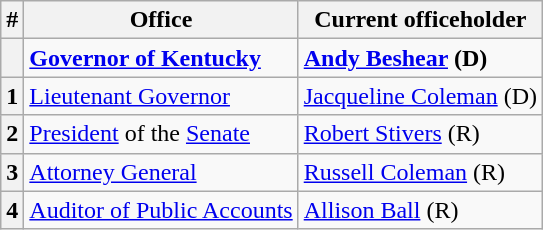<table class=wikitable>
<tr>
<th>#</th>
<th>Office</th>
<th>Current officeholder</th>
</tr>
<tr>
<th></th>
<td><strong><a href='#'>Governor of Kentucky</a></strong></td>
<td><strong><a href='#'>Andy Beshear</a> (D)</strong></td>
</tr>
<tr>
<th>1</th>
<td><a href='#'>Lieutenant Governor</a></td>
<td><a href='#'>Jacqueline Coleman</a> (D)</td>
</tr>
<tr>
<th>2</th>
<td><a href='#'>President</a> of the <a href='#'>Senate</a></td>
<td><a href='#'>Robert Stivers</a> (R)</td>
</tr>
<tr>
<th>3</th>
<td><a href='#'>Attorney General</a></td>
<td><a href='#'>Russell Coleman</a> (R)</td>
</tr>
<tr>
<th>4</th>
<td><a href='#'>Auditor of Public Accounts</a></td>
<td><a href='#'>Allison Ball</a> (R)</td>
</tr>
</table>
